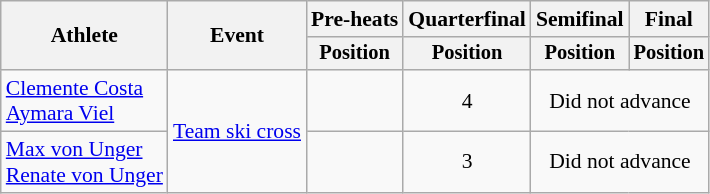<table class="wikitable" style="font-size:90%">
<tr>
<th rowspan="2">Athlete</th>
<th rowspan="2">Event</th>
<th>Pre-heats</th>
<th>Quarterfinal</th>
<th>Semifinal</th>
<th>Final</th>
</tr>
<tr style="font-size:95%">
<th>Position</th>
<th>Position</th>
<th>Position</th>
<th>Position</th>
</tr>
<tr align=center>
<td align=left><a href='#'>Clemente Costa</a><br><a href='#'>Aymara Viel</a></td>
<td align=left rowspan=2><a href='#'>Team ski cross</a></td>
<td></td>
<td>4</td>
<td colspan=2>Did not advance</td>
</tr>
<tr align=center>
<td align=left><a href='#'>Max von Unger</a><br><a href='#'>Renate von Unger</a></td>
<td></td>
<td>3</td>
<td colspan=2>Did not advance</td>
</tr>
</table>
